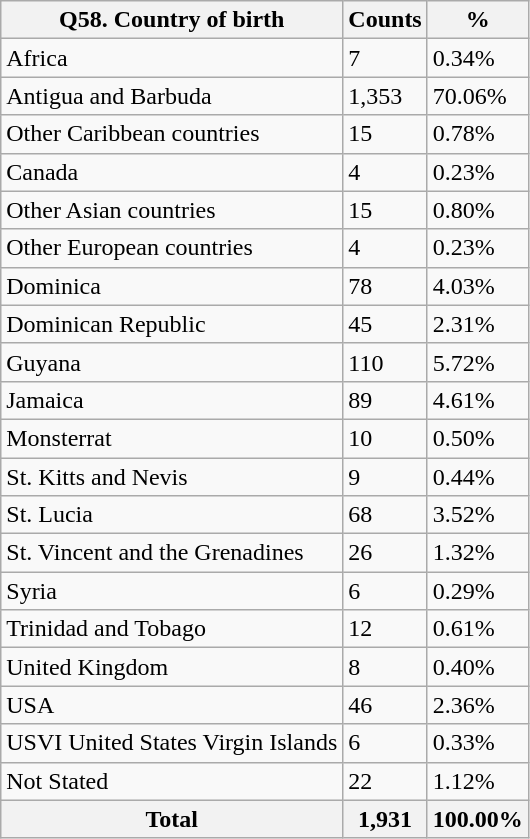<table class="wikitable sortable">
<tr>
<th>Q58. Country of birth</th>
<th>Counts</th>
<th>%</th>
</tr>
<tr>
<td>Africa</td>
<td>7</td>
<td>0.34%</td>
</tr>
<tr>
<td>Antigua and Barbuda</td>
<td>1,353</td>
<td>70.06%</td>
</tr>
<tr>
<td>Other Caribbean countries</td>
<td>15</td>
<td>0.78%</td>
</tr>
<tr>
<td>Canada</td>
<td>4</td>
<td>0.23%</td>
</tr>
<tr>
<td>Other Asian countries</td>
<td>15</td>
<td>0.80%</td>
</tr>
<tr>
<td>Other European countries</td>
<td>4</td>
<td>0.23%</td>
</tr>
<tr>
<td>Dominica</td>
<td>78</td>
<td>4.03%</td>
</tr>
<tr>
<td>Dominican Republic</td>
<td>45</td>
<td>2.31%</td>
</tr>
<tr>
<td>Guyana</td>
<td>110</td>
<td>5.72%</td>
</tr>
<tr>
<td>Jamaica</td>
<td>89</td>
<td>4.61%</td>
</tr>
<tr>
<td>Monsterrat</td>
<td>10</td>
<td>0.50%</td>
</tr>
<tr>
<td>St. Kitts and Nevis</td>
<td>9</td>
<td>0.44%</td>
</tr>
<tr>
<td>St. Lucia</td>
<td>68</td>
<td>3.52%</td>
</tr>
<tr>
<td>St. Vincent and the Grenadines</td>
<td>26</td>
<td>1.32%</td>
</tr>
<tr>
<td>Syria</td>
<td>6</td>
<td>0.29%</td>
</tr>
<tr>
<td>Trinidad and Tobago</td>
<td>12</td>
<td>0.61%</td>
</tr>
<tr>
<td>United Kingdom</td>
<td>8</td>
<td>0.40%</td>
</tr>
<tr>
<td>USA</td>
<td>46</td>
<td>2.36%</td>
</tr>
<tr>
<td>USVI United States Virgin Islands</td>
<td>6</td>
<td>0.33%</td>
</tr>
<tr>
<td>Not Stated</td>
<td>22</td>
<td>1.12%</td>
</tr>
<tr>
<th>Total</th>
<th>1,931</th>
<th>100.00%</th>
</tr>
</table>
